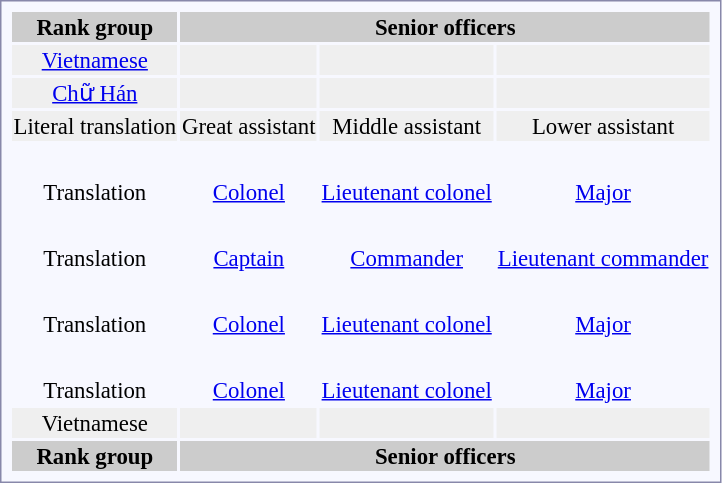<table style="border:1px solid #8888aa; background-color:#f7f8ff; padding:5px; font-size:95%; margin: 0px 12px 12px 0px; text-align:center;">
<tr style="background-color:#CCCCCC;">
<th>Rank group</th>
<th colspan=3>Senior officers</th>
</tr>
<tr style="background:#efefef;">
<td><a href='#'>Vietnamese</a></td>
<td></td>
<td></td>
<td></td>
</tr>
<tr style="background:#efefef;">
<td><a href='#'>Chữ Hán</a></td>
<td></td>
<td></td>
<td></td>
</tr>
<tr style="background:#efefef;">
<td>Literal translation</td>
<td>Great assistant</td>
<td>Middle assistant</td>
<td>Lower assistant</td>
</tr>
<tr>
<td><strong></strong><br></td>
<td></td>
<td></td>
<td></td>
</tr>
<tr>
<td>Translation</td>
<td><a href='#'>Colonel</a></td>
<td><a href='#'>Lieutenant colonel</a></td>
<td><a href='#'>Major</a></td>
</tr>
<tr>
<td><strong></strong><br></td>
<td></td>
<td></td>
<td></td>
</tr>
<tr>
<td>Translation</td>
<td><a href='#'>Captain</a></td>
<td><a href='#'>Commander</a></td>
<td><a href='#'>Lieutenant commander</a></td>
</tr>
<tr>
<td><strong></strong><br></td>
<td></td>
<td></td>
<td></td>
</tr>
<tr>
<td>Translation</td>
<td><a href='#'>Colonel</a></td>
<td><a href='#'>Lieutenant colonel</a></td>
<td><a href='#'>Major</a></td>
</tr>
<tr>
<td><strong></strong><br></td>
<td></td>
<td></td>
<td></td>
</tr>
<tr>
<td>Translation</td>
<td><a href='#'>Colonel</a></td>
<td><a href='#'>Lieutenant colonel</a></td>
<td><a href='#'>Major</a></td>
</tr>
<tr style="background:#efefef;">
<td>Vietnamese</td>
<td></td>
<td></td>
<td></td>
</tr>
<tr style="background-color:#CCCCCC;">
<th>Rank group</th>
<th colspan=3>Senior officers</th>
</tr>
</table>
